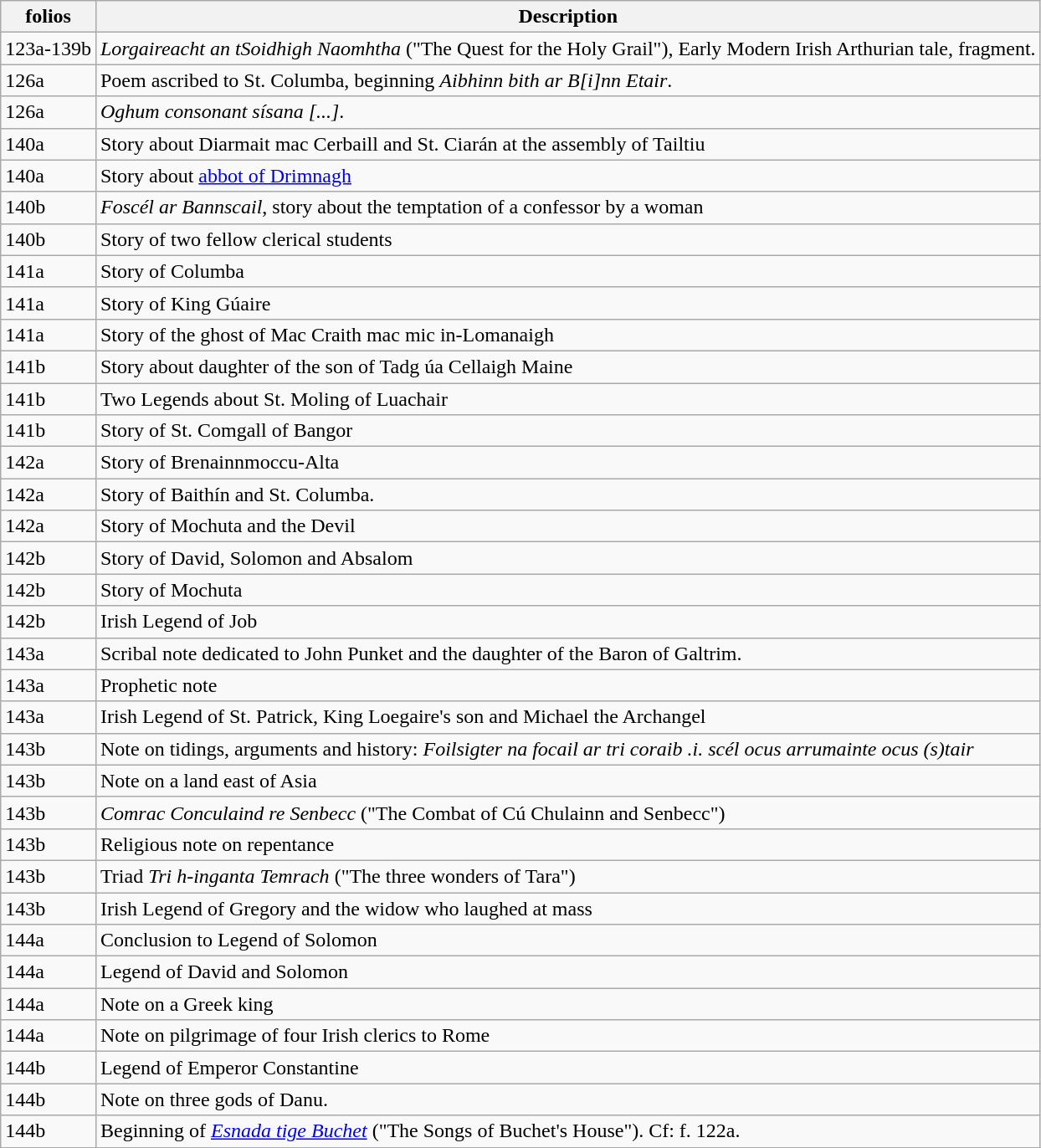<table class="wikitable">
<tr>
<th>folios</th>
<th>Description</th>
</tr>
<tr>
<td>123a-139b</td>
<td><em>Lorgaireacht an tSoidhigh Naomhtha</em> ("The Quest for the Holy Grail"), Early Modern Irish Arthurian tale, fragment.</td>
</tr>
<tr>
<td>126a</td>
<td>Poem ascribed to St. Columba, beginning <em>Aibhinn bith ar B[i]nn Etair</em>.</td>
</tr>
<tr>
<td>126a</td>
<td><em>Oghum consonant sísana [...]</em>.</td>
</tr>
<tr>
<td>140a</td>
<td>Story about Diarmait mac Cerbaill and St. Ciarán at the assembly of Tailtiu</td>
</tr>
<tr>
<td>140a</td>
<td>Story about <a href='#'>abbot of Drimnagh</a></td>
</tr>
<tr>
<td>140b</td>
<td><em>Foscél ar Bannscail</em>, story about the temptation of a confessor by a woman</td>
</tr>
<tr>
<td>140b</td>
<td>Story of two fellow clerical students</td>
</tr>
<tr>
<td>141a</td>
<td>Story of Columba</td>
</tr>
<tr>
<td>141a</td>
<td>Story of King Gúaire</td>
</tr>
<tr>
<td>141a</td>
<td>Story of the ghost of Mac Craith mac mic in-Lomanaigh</td>
</tr>
<tr>
<td>141b</td>
<td>Story about daughter of the son of Tadg úa Cellaigh Maine</td>
</tr>
<tr>
<td>141b</td>
<td>Two Legends about St. Moling of Luachair</td>
</tr>
<tr>
<td>141b</td>
<td>Story of St. Comgall of Bangor</td>
</tr>
<tr>
<td>142a</td>
<td>Story of Brenainnmoccu-Alta</td>
</tr>
<tr>
<td>142a</td>
<td>Story of Baithín and St. Columba.</td>
</tr>
<tr>
<td>142a</td>
<td>Story of Mochuta and the Devil</td>
</tr>
<tr>
<td>142b</td>
<td>Story of David, Solomon and Absalom</td>
</tr>
<tr>
<td>142b</td>
<td>Story of Mochuta</td>
</tr>
<tr>
<td>142b</td>
<td>Irish Legend of Job</td>
</tr>
<tr>
<td>143a</td>
<td>Scribal note dedicated to John Punket and the daughter of the Baron of Galtrim.</td>
</tr>
<tr>
<td>143a</td>
<td>Prophetic note</td>
</tr>
<tr>
<td>143a</td>
<td>Irish Legend of St. Patrick, King Loegaire's son and Michael the Archangel</td>
</tr>
<tr>
<td>143b</td>
<td>Note on tidings, arguments and history:<em> Foilsigter na focail ar tri coraib .i. scél ocus arrumainte ocus (s)tair</em></td>
</tr>
<tr>
<td>143b</td>
<td>Note on a land east of Asia</td>
</tr>
<tr>
<td>143b</td>
<td><em>Comrac Conculaind re Senbecc</em> ("The Combat of Cú Chulainn and Senbecc")</td>
</tr>
<tr>
<td>143b</td>
<td>Religious note on repentance</td>
</tr>
<tr>
<td>143b</td>
<td>Triad <em>Tri h-inganta Temrach</em> ("The three wonders of Tara")</td>
</tr>
<tr>
<td>143b</td>
<td>Irish Legend of Gregory and the widow who laughed at mass</td>
</tr>
<tr>
<td>144a</td>
<td>Conclusion to Legend of Solomon</td>
</tr>
<tr>
<td>144a</td>
<td>Legend of David and Solomon</td>
</tr>
<tr>
<td>144a</td>
<td>Note on a Greek king</td>
</tr>
<tr>
<td>144a</td>
<td>Note on pilgrimage of four Irish clerics to Rome</td>
</tr>
<tr>
<td>144b</td>
<td>Legend of Emperor Constantine</td>
</tr>
<tr>
<td>144b</td>
<td>Note on three gods of Danu.</td>
</tr>
<tr>
<td>144b</td>
<td>Beginning of <em><a href='#'>Esnada tige Buchet</a></em> ("The Songs of Buchet's House"). Cf: f. 122a.</td>
</tr>
</table>
